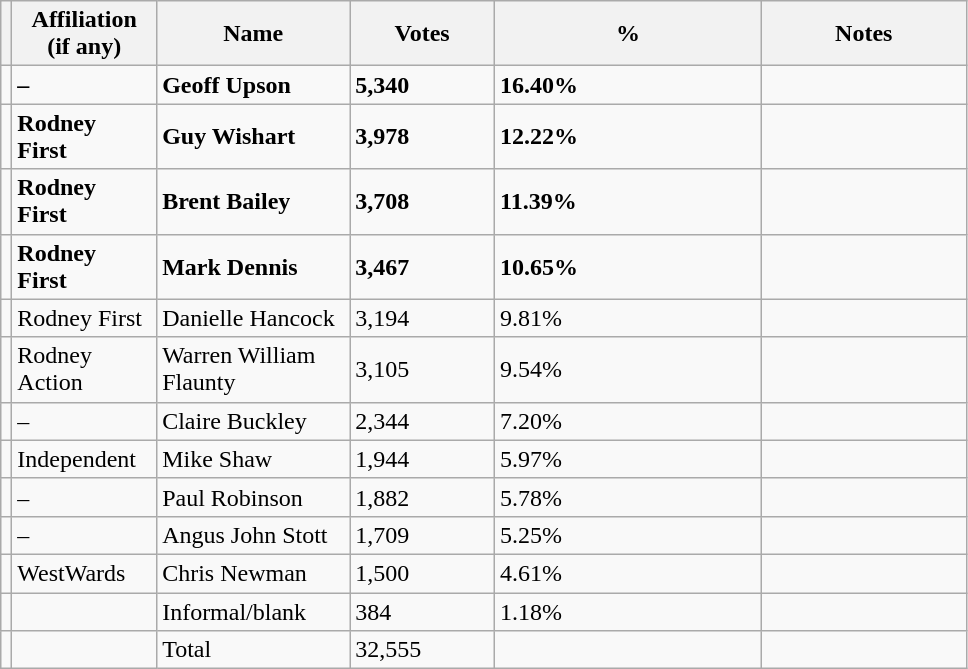<table class="wikitable" style="width:51%;">
<tr>
<th style="width:1%;"></th>
<th style="width:15%;">Affiliation (if any)</th>
<th style="width:20%;">Name</th>
<th style="width:15%;">Votes</th>
<th>%</th>
<th>Notes</th>
</tr>
<tr>
<td bgcolor=></td>
<td><strong>–</strong></td>
<td><strong> Geoff Upson </strong></td>
<td><strong>5,340</strong></td>
<td><strong>16.40%</strong></td>
<td></td>
</tr>
<tr>
<td bgcolor=></td>
<td><strong>Rodney First</strong></td>
<td><strong>Guy Wishart</strong></td>
<td><strong>3,978</strong></td>
<td><strong>12.22%</strong></td>
<td></td>
</tr>
<tr>
<td bgcolor=></td>
<td><strong>Rodney First</strong></td>
<td><strong>Brent Bailey</strong></td>
<td><strong>3,708</strong></td>
<td><strong>11.39%</strong></td>
<td></td>
</tr>
<tr>
<td bgcolor=></td>
<td><strong>Rodney First</strong></td>
<td><strong>Mark Dennis</strong></td>
<td><strong>3,467</strong></td>
<td><strong>10.65%</strong></td>
<td></td>
</tr>
<tr>
<td bgcolor=></td>
<td>Rodney First</td>
<td>Danielle Hancock</td>
<td>3,194</td>
<td>9.81%</td>
<td></td>
</tr>
<tr>
<td bgcolor=></td>
<td>Rodney Action</td>
<td>Warren William Flaunty</td>
<td>3,105</td>
<td>9.54%</td>
<td></td>
</tr>
<tr>
<td bgcolor=></td>
<td>–</td>
<td>Claire Buckley</td>
<td>2,344</td>
<td>7.20%</td>
<td></td>
</tr>
<tr>
<td bgcolor=></td>
<td>Independent</td>
<td>Mike Shaw</td>
<td>1,944</td>
<td>5.97%</td>
<td></td>
</tr>
<tr>
<td bgcolor=></td>
<td>–</td>
<td>Paul Robinson</td>
<td>1,882</td>
<td>5.78%</td>
<td></td>
</tr>
<tr>
<td bgcolor=></td>
<td>–</td>
<td>Angus John Stott</td>
<td>1,709</td>
<td>5.25%</td>
<td></td>
</tr>
<tr>
<td bgcolor=></td>
<td>WestWards</td>
<td>Chris Newman</td>
<td>1,500</td>
<td>4.61%</td>
<td></td>
</tr>
<tr>
<td></td>
<td></td>
<td>Informal/blank</td>
<td>384</td>
<td>1.18%</td>
<td></td>
</tr>
<tr>
<td></td>
<td></td>
<td>Total</td>
<td>32,555</td>
<td></td>
<td></td>
</tr>
</table>
